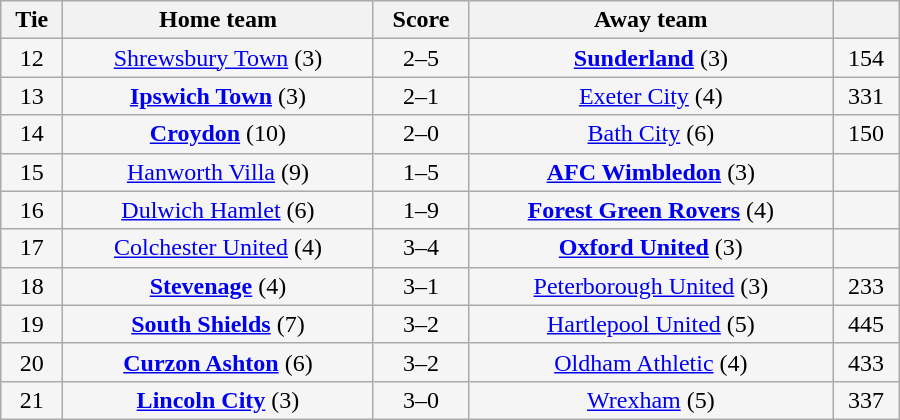<table class="wikitable" style="width: 600px; background:WhiteSmoke; text-align:center; font-size:100%">
<tr>
<th>Tie</th>
<th>Home team</th>
<th>Score</th>
<th>Away team</th>
<th></th>
</tr>
<tr>
<td>12</td>
<td><a href='#'>Shrewsbury Town</a> (3)</td>
<td>2–5</td>
<td><strong><a href='#'>Sunderland</a></strong> (3)</td>
<td>154</td>
</tr>
<tr>
<td>13</td>
<td><strong><a href='#'>Ipswich Town</a></strong> (3)</td>
<td>2–1</td>
<td><a href='#'>Exeter City</a> (4)</td>
<td>331</td>
</tr>
<tr>
<td>14</td>
<td><strong><a href='#'>Croydon</a></strong> (10)</td>
<td>2–0</td>
<td><a href='#'>Bath City</a> (6)</td>
<td>150</td>
</tr>
<tr>
<td>15</td>
<td><a href='#'>Hanworth Villa</a> (9)</td>
<td>1–5</td>
<td><strong><a href='#'>AFC Wimbledon</a></strong> (3)</td>
<td></td>
</tr>
<tr>
<td>16</td>
<td><a href='#'>Dulwich Hamlet</a> (6)</td>
<td>1–9</td>
<td><strong><a href='#'>Forest Green Rovers</a></strong> (4)</td>
<td></td>
</tr>
<tr>
<td>17</td>
<td><a href='#'>Colchester United</a> (4)</td>
<td>3–4</td>
<td><strong><a href='#'>Oxford United</a></strong> (3)</td>
<td></td>
</tr>
<tr>
<td>18</td>
<td><strong><a href='#'>Stevenage</a></strong> (4)</td>
<td>3–1</td>
<td><a href='#'>Peterborough United</a> (3)</td>
<td>233</td>
</tr>
<tr>
<td>19</td>
<td><strong><a href='#'>South Shields</a></strong> (7)</td>
<td>3–2</td>
<td><a href='#'>Hartlepool United</a> (5)</td>
<td>445</td>
</tr>
<tr>
<td>20</td>
<td><strong><a href='#'>Curzon Ashton</a></strong> (6)</td>
<td>3–2</td>
<td><a href='#'>Oldham Athletic</a> (4)</td>
<td>433</td>
</tr>
<tr>
<td>21</td>
<td><strong><a href='#'>Lincoln City</a></strong> (3)</td>
<td>3–0</td>
<td><a href='#'>Wrexham</a> (5)</td>
<td>337</td>
</tr>
</table>
